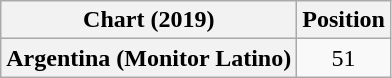<table class="wikitable sortable plainrowheaders" style="text-align:center">
<tr>
<th scope="col">Chart (2019)</th>
<th scope="col">Position</th>
</tr>
<tr>
<th scope="row">Argentina (Monitor Latino)</th>
<td>51</td>
</tr>
</table>
